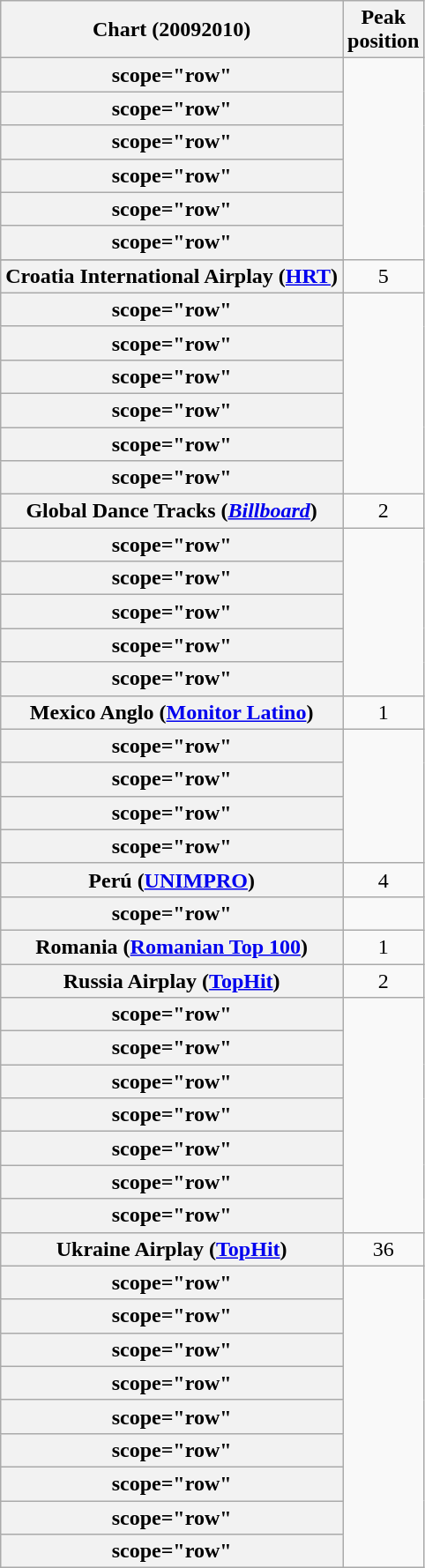<table class="wikitable sortable plainrowheaders" style="text-align:center;">
<tr>
<th scope="col">Chart (20092010)</th>
<th scope="col">Peak<br>position</th>
</tr>
<tr>
<th>scope="row"</th>
</tr>
<tr>
<th>scope="row"</th>
</tr>
<tr>
<th>scope="row"</th>
</tr>
<tr>
<th>scope="row"</th>
</tr>
<tr>
<th>scope="row"</th>
</tr>
<tr>
<th>scope="row"</th>
</tr>
<tr>
</tr>
<tr>
<th scope="row">Croatia International Airplay (<a href='#'>HRT</a>)</th>
<td>5</td>
</tr>
<tr>
<th>scope="row"</th>
</tr>
<tr>
<th>scope="row"</th>
</tr>
<tr>
<th>scope="row"</th>
</tr>
<tr>
<th>scope="row"</th>
</tr>
<tr>
<th>scope="row"</th>
</tr>
<tr>
<th>scope="row"</th>
</tr>
<tr>
<th scope="row">Global Dance Tracks (<em><a href='#'>Billboard</a></em>)</th>
<td align="center">2</td>
</tr>
<tr>
<th>scope="row"</th>
</tr>
<tr>
<th>scope="row"</th>
</tr>
<tr>
<th>scope="row"</th>
</tr>
<tr>
<th>scope="row"</th>
</tr>
<tr>
<th>scope="row"</th>
</tr>
<tr>
<th scope="row">Mexico Anglo (<a href='#'>Monitor Latino</a>)</th>
<td>1</td>
</tr>
<tr>
<th>scope="row"</th>
</tr>
<tr>
<th>scope="row"</th>
</tr>
<tr>
<th>scope="row"</th>
</tr>
<tr>
<th>scope="row"</th>
</tr>
<tr>
<th scope="row">Perú (<a href='#'>UNIMPRO</a>) </th>
<td align="center">4</td>
</tr>
<tr>
<th>scope="row"</th>
</tr>
<tr>
<th scope="row">Romania (<a href='#'>Romanian Top 100</a>)</th>
<td>1</td>
</tr>
<tr>
<th scope="row">Russia Airplay (<a href='#'>TopHit</a>)</th>
<td>2</td>
</tr>
<tr>
<th>scope="row"</th>
</tr>
<tr>
<th>scope="row"</th>
</tr>
<tr>
<th>scope="row"</th>
</tr>
<tr>
<th>scope="row"</th>
</tr>
<tr>
<th>scope="row"</th>
</tr>
<tr>
<th>scope="row"</th>
</tr>
<tr>
<th>scope="row"</th>
</tr>
<tr>
<th scope="row">Ukraine Airplay (<a href='#'>TopHit</a>)</th>
<td>36</td>
</tr>
<tr>
<th>scope="row"</th>
</tr>
<tr>
<th>scope="row"</th>
</tr>
<tr>
<th>scope="row"</th>
</tr>
<tr>
<th>scope="row"</th>
</tr>
<tr>
<th>scope="row"</th>
</tr>
<tr>
<th>scope="row"</th>
</tr>
<tr>
<th>scope="row"</th>
</tr>
<tr>
<th>scope="row"</th>
</tr>
<tr>
<th>scope="row"</th>
</tr>
</table>
